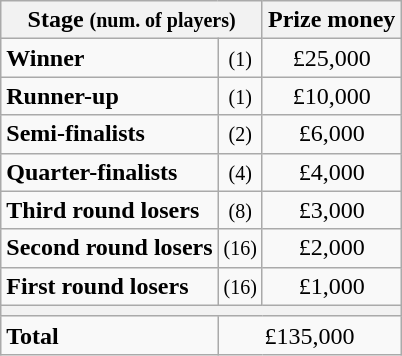<table class="wikitable">
<tr>
<th colspan=2>Stage <small>(num. of players)</small></th>
<th>Prize money</th>
</tr>
<tr>
<td><strong>Winner</strong></td>
<td align=center><small>(1)</small></td>
<td align=center>£25,000</td>
</tr>
<tr>
<td><strong>Runner-up</strong></td>
<td align=center><small>(1)</small></td>
<td align=center>£10,000</td>
</tr>
<tr>
<td><strong>Semi-finalists</strong></td>
<td align=center><small>(2)</small></td>
<td align=center>£6,000</td>
</tr>
<tr>
<td><strong>Quarter-finalists</strong></td>
<td align=center><small>(4)</small></td>
<td align=center>£4,000</td>
</tr>
<tr>
<td><strong>Third round losers</strong></td>
<td align=center><small>(8)</small></td>
<td align=center>£3,000</td>
</tr>
<tr>
<td><strong>Second round losers</strong></td>
<td align=center><small>(16)</small></td>
<td align=center>£2,000</td>
</tr>
<tr>
<td><strong>First round losers</strong></td>
<td align=center><small>(16)</small></td>
<td align=center>£1,000</td>
</tr>
<tr>
<th colspan=3></th>
</tr>
<tr>
<td><strong>Total</strong></td>
<td align=center colspan=2>£135,000</td>
</tr>
</table>
